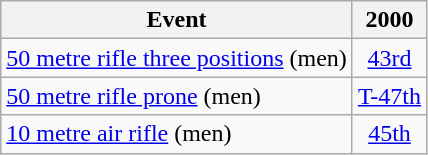<table class="wikitable" style="text-align: center">
<tr>
<th>Event</th>
<th>2000</th>
</tr>
<tr>
<td align=left><a href='#'>50 metre rifle three positions</a> (men)</td>
<td><a href='#'>43rd</a></td>
</tr>
<tr>
<td align=left><a href='#'>50 metre rifle prone</a> (men)</td>
<td><a href='#'>T-47th</a></td>
</tr>
<tr>
<td align=left><a href='#'>10 metre air rifle</a> (men)</td>
<td><a href='#'>45th</a></td>
</tr>
</table>
